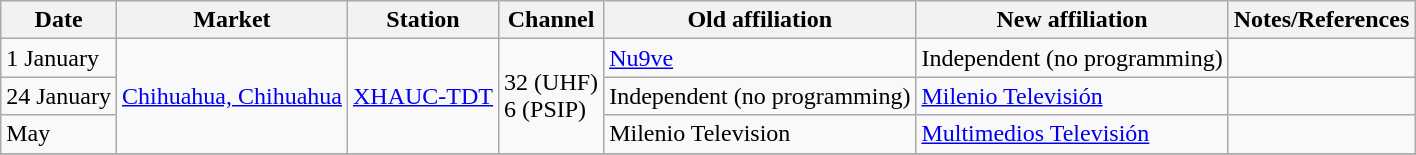<table class="wikitable">
<tr>
<th>Date</th>
<th>Market</th>
<th>Station</th>
<th>Channel</th>
<th>Old affiliation</th>
<th>New affiliation</th>
<th>Notes/References</th>
</tr>
<tr>
<td>1 January</td>
<td rowspan=3><a href='#'>Chihuahua, Chihuahua</a></td>
<td rowspan=3><a href='#'>XHAUC-TDT</a></td>
<td rowspan=3>32 (UHF) <br> 6 (PSIP)</td>
<td><a href='#'>Nu9ve</a></td>
<td>Independent (no programming)</td>
<td></td>
</tr>
<tr>
<td>24 January</td>
<td>Independent (no programming)</td>
<td><a href='#'>Milenio Televisión</a></td>
<td></td>
</tr>
<tr>
<td>May</td>
<td>Milenio Television</td>
<td><a href='#'>Multimedios Televisión</a></td>
<td></td>
</tr>
<tr>
</tr>
</table>
